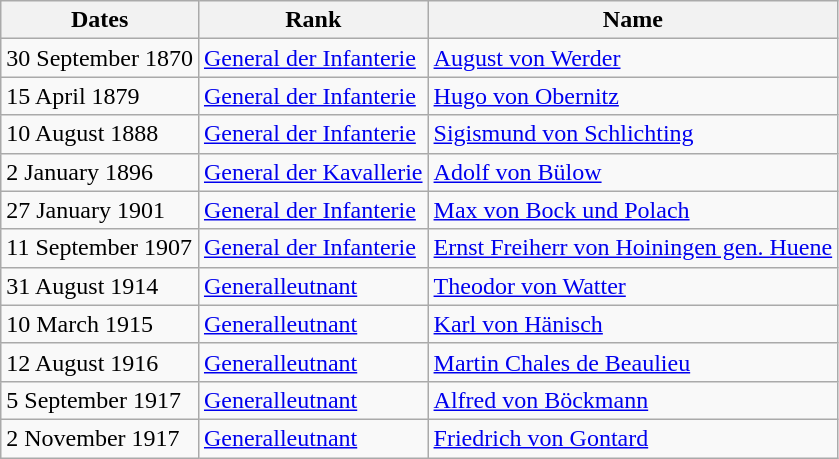<table class="wikitable">
<tr>
<th>Dates</th>
<th>Rank</th>
<th>Name</th>
</tr>
<tr>
<td>30 September 1870</td>
<td><a href='#'>General der Infanterie</a></td>
<td><a href='#'>August von Werder</a></td>
</tr>
<tr>
<td>15 April 1879</td>
<td><a href='#'>General der Infanterie</a></td>
<td><a href='#'>Hugo von Obernitz</a></td>
</tr>
<tr>
<td>10 August 1888</td>
<td><a href='#'>General der Infanterie</a></td>
<td><a href='#'>Sigismund von Schlichting</a></td>
</tr>
<tr>
<td>2 January 1896</td>
<td><a href='#'>General der Kavallerie</a></td>
<td><a href='#'>Adolf von Bülow</a></td>
</tr>
<tr>
<td>27 January 1901</td>
<td><a href='#'>General der Infanterie</a></td>
<td><a href='#'>Max von Bock und Polach</a></td>
</tr>
<tr>
<td>11 September 1907</td>
<td><a href='#'>General der Infanterie</a></td>
<td><a href='#'>Ernst Freiherr von Hoiningen gen. Huene</a></td>
</tr>
<tr>
<td>31 August 1914</td>
<td><a href='#'>Generalleutnant</a></td>
<td><a href='#'>Theodor von Watter</a></td>
</tr>
<tr>
<td>10 March 1915</td>
<td><a href='#'>Generalleutnant</a></td>
<td><a href='#'>Karl von Hänisch</a></td>
</tr>
<tr>
<td>12 August 1916</td>
<td><a href='#'>Generalleutnant</a></td>
<td><a href='#'>Martin Chales de Beaulieu</a></td>
</tr>
<tr>
<td>5 September 1917</td>
<td><a href='#'>Generalleutnant</a></td>
<td><a href='#'>Alfred von Böckmann</a></td>
</tr>
<tr>
<td>2 November 1917</td>
<td><a href='#'>Generalleutnant</a></td>
<td><a href='#'>Friedrich von Gontard</a></td>
</tr>
</table>
